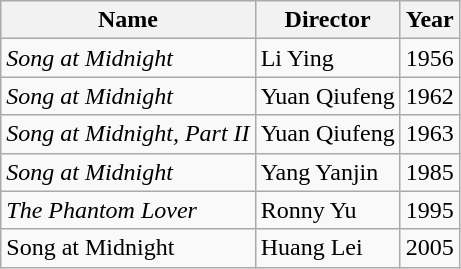<table class="wikitable">
<tr>
<th>Name</th>
<th>Director</th>
<th>Year</th>
</tr>
<tr>
<td><em>Song at Midnight</em></td>
<td>Li Ying</td>
<td>1956</td>
</tr>
<tr>
<td><em>Song at Midnight</em></td>
<td>Yuan Qiufeng</td>
<td>1962</td>
</tr>
<tr>
<td><em>Song at Midnight, Part II</em></td>
<td>Yuan Qiufeng</td>
<td>1963</td>
</tr>
<tr>
<td><em>Song at Midnight</em></td>
<td>Yang Yanjin</td>
<td>1985</td>
</tr>
<tr>
<td><em>The Phantom Lover</em></td>
<td>Ronny Yu</td>
<td>1995</td>
</tr>
<tr>
<td>Song at Midnight</td>
<td>Huang Lei</td>
<td>2005</td>
</tr>
</table>
